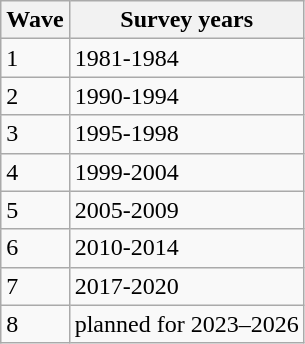<table class=wikitable>
<tr>
<th>Wave</th>
<th>Survey years</th>
</tr>
<tr>
<td>1</td>
<td>1981-1984</td>
</tr>
<tr>
<td>2</td>
<td>1990-1994</td>
</tr>
<tr>
<td>3</td>
<td>1995-1998</td>
</tr>
<tr>
<td>4</td>
<td>1999-2004</td>
</tr>
<tr>
<td>5</td>
<td>2005-2009</td>
</tr>
<tr>
<td>6</td>
<td>2010-2014</td>
</tr>
<tr>
<td>7</td>
<td>2017-2020</td>
</tr>
<tr>
<td>8</td>
<td>planned for 2023–2026</td>
</tr>
</table>
